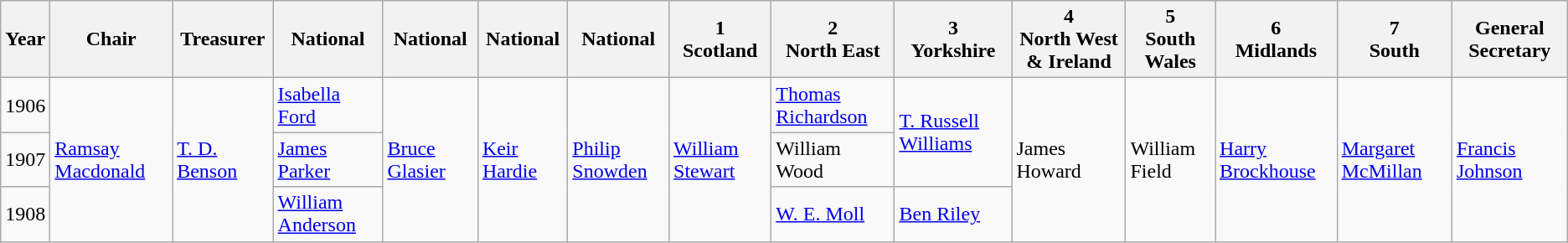<table class="wikitable">
<tr>
<th>Year</th>
<th>Chair</th>
<th>Treasurer</th>
<th>National</th>
<th>National</th>
<th>National</th>
<th>National</th>
<th>1<br>Scotland</th>
<th>2<br>North East</th>
<th>3<br>Yorkshire</th>
<th>4<br>North West & Ireland</th>
<th>5<br>South Wales</th>
<th>6<br>Midlands</th>
<th>7<br>South</th>
<th>General Secretary</th>
</tr>
<tr>
<td>1906</td>
<td rowspan=3><a href='#'>Ramsay Macdonald</a></td>
<td rowspan=3><a href='#'>T. D. Benson</a></td>
<td><a href='#'>Isabella Ford</a></td>
<td rowspan=3><a href='#'>Bruce Glasier</a></td>
<td rowspan=3><a href='#'>Keir Hardie</a></td>
<td rowspan=3><a href='#'>Philip Snowden</a></td>
<td rowspan=3><a href='#'>William Stewart</a></td>
<td><a href='#'>Thomas Richardson</a></td>
<td rowspan=2><a href='#'>T. Russell Williams</a></td>
<td rowspan=3>James Howard</td>
<td rowspan=3>William Field</td>
<td rowspan=3><a href='#'>Harry Brockhouse</a></td>
<td rowspan=3><a href='#'>Margaret McMillan</a></td>
<td rowspan=3><a href='#'>Francis Johnson</a></td>
</tr>
<tr>
<td>1907</td>
<td><a href='#'>James Parker</a></td>
<td>William Wood</td>
</tr>
<tr>
<td>1908</td>
<td><a href='#'>William Anderson</a></td>
<td><a href='#'>W. E. Moll</a></td>
<td><a href='#'>Ben Riley</a></td>
</tr>
</table>
